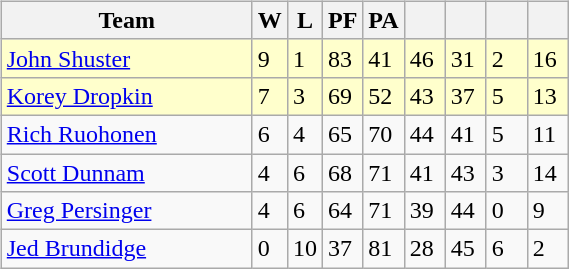<table>
<tr>
<td valign=top width=10%><br><table class=wikitable>
<tr>
<th width=160>Team</th>
<th width=15>W</th>
<th width=15>L</th>
<th width=15>PF</th>
<th width=15>PA</th>
<th width=20></th>
<th width=20></th>
<th width=20></th>
<th width=20></th>
</tr>
<tr bgcolor=#ffffcc>
<td> <a href='#'>John Shuster</a></td>
<td>9</td>
<td>1</td>
<td>83</td>
<td>41</td>
<td>46</td>
<td>31</td>
<td>2</td>
<td>16</td>
</tr>
<tr bgcolor=#ffffcc>
<td> <a href='#'>Korey Dropkin</a></td>
<td>7</td>
<td>3</td>
<td>69</td>
<td>52</td>
<td>43</td>
<td>37</td>
<td>5</td>
<td>13</td>
</tr>
<tr>
<td> <a href='#'>Rich Ruohonen</a></td>
<td>6</td>
<td>4</td>
<td>65</td>
<td>70</td>
<td>44</td>
<td>41</td>
<td>5</td>
<td>11</td>
</tr>
<tr>
<td> <a href='#'>Scott Dunnam</a></td>
<td>4</td>
<td>6</td>
<td>68</td>
<td>71</td>
<td>41</td>
<td>43</td>
<td>3</td>
<td>14</td>
</tr>
<tr>
<td> <a href='#'>Greg Persinger</a></td>
<td>4</td>
<td>6</td>
<td>64</td>
<td>71</td>
<td>39</td>
<td>44</td>
<td>0</td>
<td>9</td>
</tr>
<tr>
<td> <a href='#'>Jed Brundidge</a></td>
<td>0</td>
<td>10</td>
<td>37</td>
<td>81</td>
<td>28</td>
<td>45</td>
<td>6</td>
<td>2</td>
</tr>
</table>
</td>
</tr>
</table>
